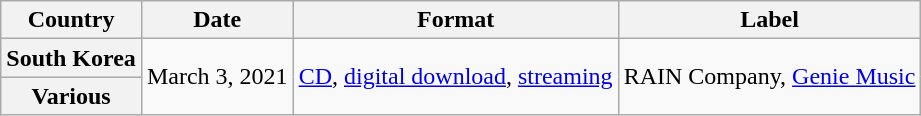<table class="wikitable plainrowheaders">
<tr>
<th scope="col">Country</th>
<th scope="col">Date</th>
<th scope="col">Format</th>
<th scope="col">Label</th>
</tr>
<tr>
<th scope="row">South Korea</th>
<td rowspan=2>March 3, 2021</td>
<td rowspan=2><a href='#'>CD</a>, <a href='#'>digital download</a>, <a href='#'>streaming</a></td>
<td rowspan=2>RAIN Company, <a href='#'>Genie Music</a></td>
</tr>
<tr>
<th scope="row">Various</th>
</tr>
</table>
